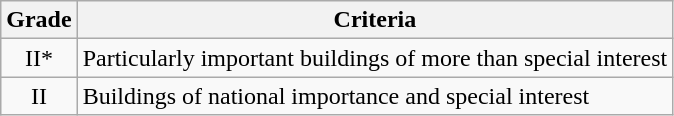<table class="wikitable">
<tr>
<th>Grade</th>
<th>Criteria</th>
</tr>
<tr>
<td align="center" >II*</td>
<td>Particularly important buildings of more than special interest</td>
</tr>
<tr>
<td align="center" >II</td>
<td>Buildings of national importance and special interest</td>
</tr>
</table>
